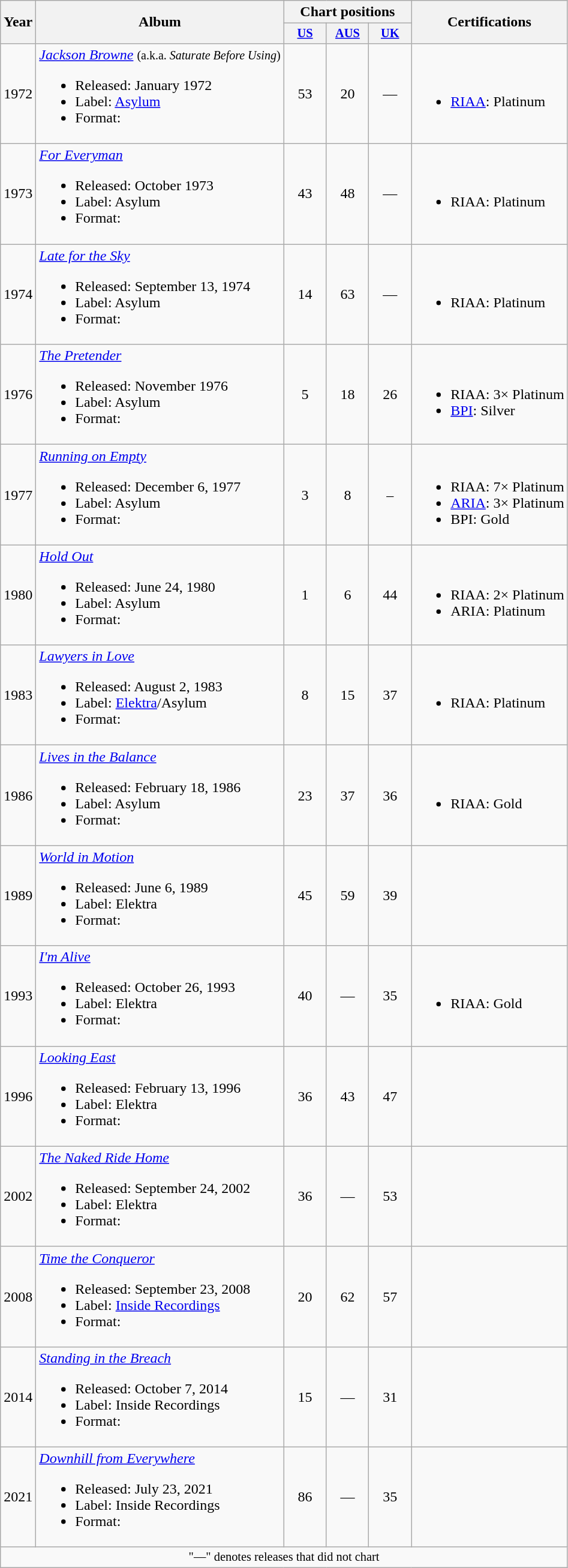<table class="wikitable">
<tr>
<th rowspan="2">Year</th>
<th rowspan="2">Album</th>
<th colspan="3">Chart positions</th>
<th rowspan="2">Certifications</th>
</tr>
<tr>
<th style="width:3em;font-size:85%;"><a href='#'>US</a><br></th>
<th style="width:3em;font-size:85%;"><a href='#'>AUS</a><br></th>
<th style="width:3em;font-size:85%;"><a href='#'>UK</a><br></th>
</tr>
<tr>
<td>1972</td>
<td><em><a href='#'>Jackson Browne</a></em> <small>(a.k.a. <em>Saturate Before Using</em>)</small><br><ul><li>Released: January 1972</li><li>Label: <a href='#'>Asylum</a></li><li>Format:</li></ul></td>
<td align="center">53</td>
<td align="center">20</td>
<td align="center">—</td>
<td><br><ul><li><a href='#'>RIAA</a>: Platinum</li></ul></td>
</tr>
<tr>
<td>1973</td>
<td><em><a href='#'>For Everyman</a></em><br><ul><li>Released: October 1973</li><li>Label: Asylum</li><li>Format:</li></ul></td>
<td align="center">43</td>
<td align="center">48</td>
<td align="center">—</td>
<td><br><ul><li>RIAA: Platinum</li></ul></td>
</tr>
<tr>
<td>1974</td>
<td><em><a href='#'>Late for the Sky</a></em><br><ul><li>Released: September 13, 1974</li><li>Label: Asylum</li><li>Format:</li></ul></td>
<td align="center">14</td>
<td align="center">63</td>
<td align="center">—</td>
<td><br><ul><li>RIAA: Platinum</li></ul></td>
</tr>
<tr>
<td>1976</td>
<td><em><a href='#'>The Pretender</a></em><br><ul><li>Released: November 1976</li><li>Label: Asylum</li><li>Format:</li></ul></td>
<td align="center">5</td>
<td align="center">18</td>
<td align="center">26</td>
<td><br><ul><li>RIAA: 3× Platinum</li><li><a href='#'>BPI</a>: Silver</li></ul></td>
</tr>
<tr>
<td>1977</td>
<td><em><a href='#'>Running on Empty</a></em><br><ul><li>Released: December 6, 1977</li><li>Label: Asylum</li><li>Format:</li></ul></td>
<td align="center">3</td>
<td align="center">8</td>
<td align="center">–</td>
<td><br><ul><li>RIAA: 7× Platinum</li><li><a href='#'>ARIA</a>: 3× Platinum</li><li>BPI: Gold</li></ul></td>
</tr>
<tr>
<td>1980</td>
<td><em><a href='#'>Hold Out</a></em><br><ul><li>Released: June 24, 1980</li><li>Label: Asylum</li><li>Format:</li></ul></td>
<td align="center">1</td>
<td align="center">6</td>
<td align="center">44</td>
<td><br><ul><li>RIAA: 2× Platinum</li><li>ARIA: Platinum</li></ul></td>
</tr>
<tr>
<td>1983</td>
<td><em><a href='#'>Lawyers in Love</a></em><br><ul><li>Released: August 2, 1983</li><li>Label: <a href='#'>Elektra</a>/Asylum</li><li>Format:</li></ul></td>
<td align="center">8</td>
<td align="center">15</td>
<td align="center">37</td>
<td><br><ul><li>RIAA: Platinum</li></ul></td>
</tr>
<tr>
<td>1986</td>
<td><em><a href='#'>Lives in the Balance</a></em><br><ul><li>Released: February 18, 1986</li><li>Label: Asylum</li><li>Format:</li></ul></td>
<td align="center">23</td>
<td align="center">37</td>
<td align="center">36</td>
<td><br><ul><li>RIAA: Gold</li></ul></td>
</tr>
<tr>
<td>1989</td>
<td><em><a href='#'>World in Motion</a></em><br><ul><li>Released: June 6, 1989</li><li>Label: Elektra</li><li>Format:</li></ul></td>
<td align="center">45</td>
<td align="center">59</td>
<td align="center">39</td>
<td></td>
</tr>
<tr>
<td>1993</td>
<td><em><a href='#'>I'm Alive</a></em><br><ul><li>Released: October 26, 1993</li><li>Label: Elektra</li><li>Format:</li></ul></td>
<td align="center">40</td>
<td align="center">—</td>
<td align="center">35</td>
<td><br><ul><li>RIAA: Gold</li></ul></td>
</tr>
<tr>
<td>1996</td>
<td><em><a href='#'>Looking East</a></em><br><ul><li>Released: February 13, 1996</li><li>Label: Elektra</li><li>Format:</li></ul></td>
<td align="center">36</td>
<td align="center">43</td>
<td align="center">47</td>
<td></td>
</tr>
<tr>
<td>2002</td>
<td><em><a href='#'>The Naked Ride Home</a></em><br><ul><li>Released: September 24, 2002</li><li>Label: Elektra</li><li>Format:</li></ul></td>
<td align="center">36</td>
<td align="center">—</td>
<td align="center">53</td>
<td></td>
</tr>
<tr>
<td>2008</td>
<td><em><a href='#'>Time the Conqueror</a></em><br><ul><li>Released: September 23, 2008</li><li>Label: <a href='#'>Inside Recordings</a></li><li>Format:</li></ul></td>
<td align="center">20</td>
<td align="center">62</td>
<td align="center">57</td>
<td></td>
</tr>
<tr>
<td>2014</td>
<td><em><a href='#'>Standing in the Breach</a></em><br><ul><li>Released: October 7, 2014</li><li>Label: Inside Recordings</li><li>Format:</li></ul></td>
<td align="center">15</td>
<td align="center">—</td>
<td align="center">31</td>
<td></td>
</tr>
<tr>
<td>2021</td>
<td><em><a href='#'>Downhill from Everywhere</a></em><br><ul><li>Released: July 23, 2021</li><li>Label: Inside Recordings</li><li>Format:</li></ul></td>
<td align="center">86<br></td>
<td align="center">—</td>
<td align="center">35</td>
<td></td>
</tr>
<tr>
<td align="center" colspan="10" style="font-size:85%; ">"—" denotes releases that did not chart</td>
</tr>
</table>
